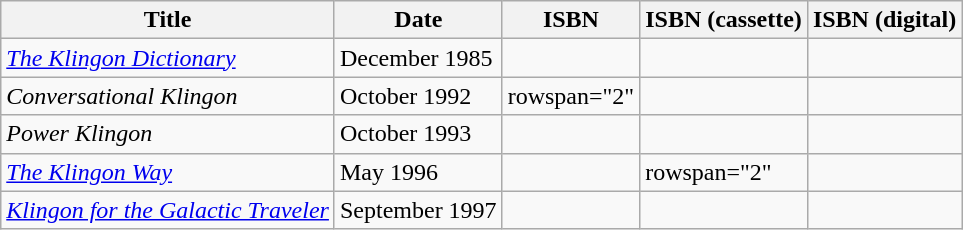<table class="wikitable">
<tr>
<th>Title</th>
<th>Date</th>
<th>ISBN</th>
<th>ISBN (cassette)</th>
<th>ISBN (digital)</th>
</tr>
<tr>
<td><em><a href='#'>The Klingon Dictionary</a></em></td>
<td>December 1985</td>
<td></td>
<td></td>
<td></td>
</tr>
<tr>
<td><em>Conversational Klingon</em></td>
<td>October 1992</td>
<td>rowspan="2" </td>
<td></td>
<td></td>
</tr>
<tr>
<td><em>Power Klingon</em></td>
<td>October 1993</td>
<td></td>
<td></td>
</tr>
<tr>
<td><em><a href='#'>The Klingon Way</a></em></td>
<td>May 1996</td>
<td></td>
<td>rowspan="2" </td>
<td></td>
</tr>
<tr>
<td><em><a href='#'>Klingon for the Galactic Traveler</a></em></td>
<td>September 1997</td>
<td></td>
<td></td>
</tr>
</table>
